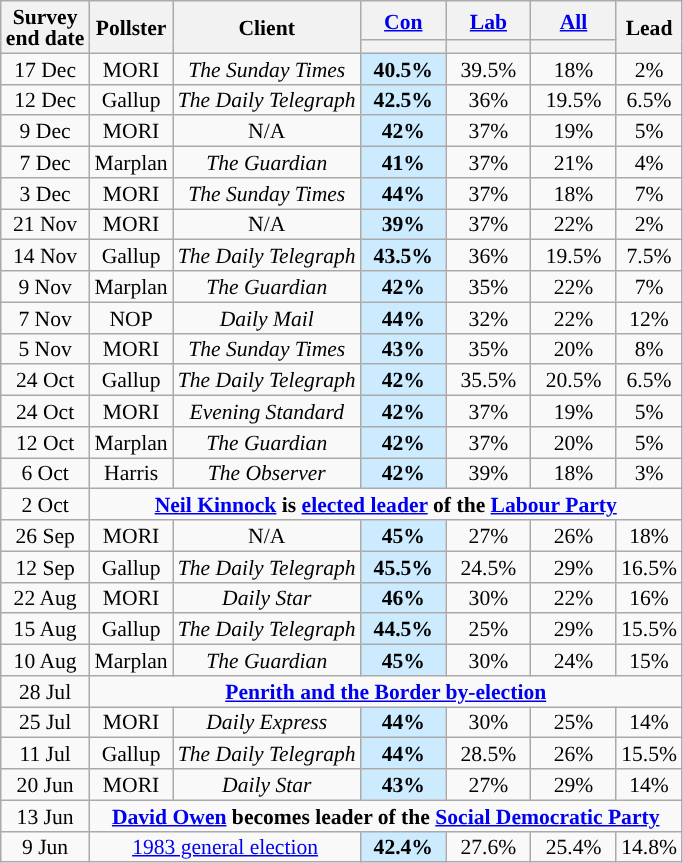<table class="wikitable sortable mw-datatable" style="text-align:center;font-size:90%;line-height:14px;">
<tr>
<th rowspan="2">Survey<br>end date</th>
<th rowspan="2">Pollster</th>
<th rowspan="2">Client</th>
<th class="unsortable" style="width:50px;"><a href='#'>Con</a></th>
<th class="unsortable" style="width:50px;"><a href='#'>Lab</a></th>
<th class="unsortable" style="width:50px;"><a href='#'>All</a></th>
<th rowspan="2">Lead</th>
</tr>
<tr>
<th style="background:"></th>
<th style="background:"></th>
<th style="background:"></th>
</tr>
<tr>
<td>17 Dec</td>
<td>MORI</td>
<td><em>The Sunday Times</em></td>
<td style="background:#CCEBFF;"><strong>40.5%</strong></td>
<td>39.5%</td>
<td>18%</td>
<td style="background:">2%</td>
</tr>
<tr>
<td>12 Dec</td>
<td>Gallup</td>
<td><em>The Daily Telegraph</em></td>
<td style="background:#CCEBFF;"><strong>42.5%</strong></td>
<td>36%</td>
<td>19.5%</td>
<td style="background:">6.5%</td>
</tr>
<tr>
<td>9 Dec</td>
<td>MORI</td>
<td>N/A</td>
<td style="background:#CCEBFF;"><strong>42%</strong></td>
<td>37%</td>
<td>19%</td>
<td style="background:">5%</td>
</tr>
<tr>
<td>7 Dec</td>
<td>Marplan</td>
<td><em>The Guardian</em></td>
<td style="background:#CCEBFF;"><strong>41%</strong></td>
<td>37%</td>
<td>21%</td>
<td style="background:">4%</td>
</tr>
<tr>
<td>3 Dec</td>
<td>MORI</td>
<td><em>The Sunday Times</em></td>
<td style="background:#CCEBFF;"><strong>44%</strong></td>
<td>37%</td>
<td>18%</td>
<td style="background:">7%</td>
</tr>
<tr>
<td>21 Nov</td>
<td>MORI</td>
<td>N/A</td>
<td style="background:#CCEBFF;"><strong>39%</strong></td>
<td>37%</td>
<td>22%</td>
<td style="background:">2%</td>
</tr>
<tr>
<td>14 Nov</td>
<td>Gallup</td>
<td><em>The Daily Telegraph</em></td>
<td style="background:#CCEBFF;"><strong>43.5%</strong></td>
<td>36%</td>
<td>19.5%</td>
<td style="background:">7.5%</td>
</tr>
<tr>
<td>9 Nov</td>
<td>Marplan</td>
<td><em>The Guardian</em></td>
<td style="background:#CCEBFF;"><strong>42%</strong></td>
<td>35%</td>
<td>22%</td>
<td style="background:">7%</td>
</tr>
<tr>
<td>7 Nov</td>
<td>NOP</td>
<td><em>Daily Mail</em></td>
<td style="background:#CCEBFF;"><strong>44%</strong></td>
<td>32%</td>
<td>22%</td>
<td style="background:">12%</td>
</tr>
<tr>
<td>5 Nov</td>
<td>MORI</td>
<td><em>The Sunday Times</em></td>
<td style="background:#CCEBFF;"><strong>43%</strong></td>
<td>35%</td>
<td>20%</td>
<td style="background:">8%</td>
</tr>
<tr>
<td>24 Oct</td>
<td>Gallup</td>
<td><em>The Daily Telegraph</em></td>
<td style="background:#CCEBFF;"><strong>42%</strong></td>
<td>35.5%</td>
<td>20.5%</td>
<td style="background:">6.5%</td>
</tr>
<tr>
<td>24 Oct</td>
<td>MORI</td>
<td><em>Evening Standard</em></td>
<td style="background:#CCEBFF;"><strong>42%</strong></td>
<td>37%</td>
<td>19%</td>
<td style="background:">5%</td>
</tr>
<tr>
<td>12 Oct</td>
<td>Marplan</td>
<td><em>The Guardian</em></td>
<td style="background:#CCEBFF;"><strong>42%</strong></td>
<td>37%</td>
<td>20%</td>
<td style="background:">5%</td>
</tr>
<tr>
<td>6 Oct</td>
<td>Harris</td>
<td><em>The Observer</em></td>
<td style="background:#CCEBFF;"><strong>42%</strong></td>
<td>39%</td>
<td>18%</td>
<td style="background:">3%</td>
</tr>
<tr>
<td>2 Oct</td>
<td colspan="6"><strong><a href='#'>Neil Kinnock</a> is <a href='#'>elected leader</a> of the <a href='#'>Labour Party</a></strong></td>
</tr>
<tr>
<td>26 Sep</td>
<td>MORI</td>
<td>N/A</td>
<td style="background:#CCEBFF;"><strong>45%</strong></td>
<td>27%</td>
<td>26%</td>
<td style="background:">18%</td>
</tr>
<tr>
<td>12 Sep</td>
<td>Gallup</td>
<td><em>The Daily Telegraph</em></td>
<td style="background:#CCEBFF;"><strong>45.5%</strong></td>
<td>24.5%</td>
<td>29%</td>
<td style="background:">16.5%</td>
</tr>
<tr>
<td>22 Aug</td>
<td>MORI</td>
<td><em>Daily Star</em></td>
<td style="background:#CCEBFF;"><strong>46%</strong></td>
<td>30%</td>
<td>22%</td>
<td style="background:">16%</td>
</tr>
<tr>
<td>15 Aug</td>
<td>Gallup</td>
<td><em>The Daily Telegraph</em></td>
<td style="background:#CCEBFF;"><strong>44.5%</strong></td>
<td>25%</td>
<td>29%</td>
<td style="background:">15.5%</td>
</tr>
<tr>
<td>10 Aug</td>
<td>Marplan</td>
<td><em>The Guardian</em></td>
<td style="background:#CCEBFF;"><strong>45%</strong></td>
<td>30%</td>
<td>24%</td>
<td style="background:">15%</td>
</tr>
<tr>
<td>28 Jul</td>
<td colspan="6"><a href='#'><strong>Penrith and the Border by-election</strong></a></td>
</tr>
<tr>
<td>25 Jul</td>
<td>MORI</td>
<td><em>Daily Express</em></td>
<td style="background:#CCEBFF;"><strong>44%</strong></td>
<td>30%</td>
<td>25%</td>
<td style="background:">14%</td>
</tr>
<tr>
<td>11 Jul</td>
<td>Gallup</td>
<td><em>The Daily Telegraph</em></td>
<td style="background:#CCEBFF;"><strong>44%</strong></td>
<td>28.5%</td>
<td>26%</td>
<td style="background:">15.5%</td>
</tr>
<tr>
<td>20 Jun</td>
<td>MORI</td>
<td><em>Daily Star</em></td>
<td style="background:#CCEBFF;"><strong>43%</strong></td>
<td>27%</td>
<td>29%</td>
<td style="background:">14%</td>
</tr>
<tr>
<td>13 Jun</td>
<td colspan="6"><strong><a href='#'>David Owen</a> becomes leader of the <a href='#'>Social Democratic Party</a></strong></td>
</tr>
<tr>
<td>9 Jun</td>
<td colspan="2"><a href='#'>1983 general election</a></td>
<td style="background:#CCEBFF;"><strong>42.4%</strong></td>
<td>27.6%</td>
<td>25.4%</td>
<td style="background:">14.8%</td>
</tr>
</table>
